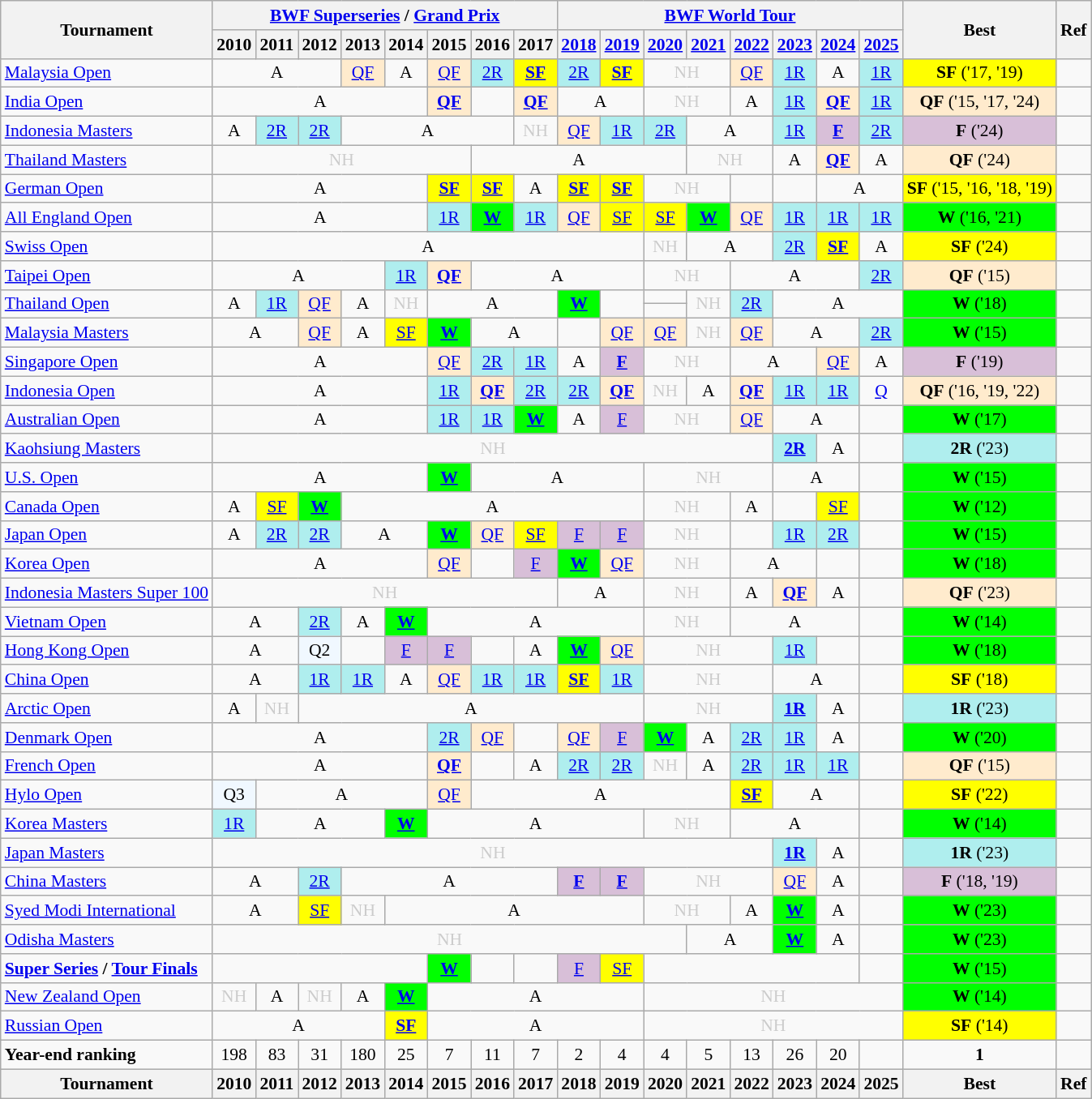<table class="wikitable" style="font-size: 90%; text-align:center">
<tr>
<th rowspan="2">Tournament</th>
<th colspan="8"><strong><a href='#'>BWF Superseries</a> / <a href='#'>Grand Prix</a></strong></th>
<th colspan="8"><strong><a href='#'>BWF World Tour</a></strong></th>
<th rowspan="2">Best</th>
<th rowspan="2">Ref</th>
</tr>
<tr>
<th>2010</th>
<th>2011</th>
<th>2012</th>
<th>2013</th>
<th>2014</th>
<th>2015</th>
<th>2016</th>
<th>2017</th>
<th><a href='#'>2018</a></th>
<th><a href='#'>2019</a></th>
<th><a href='#'>2020</a></th>
<th><a href='#'>2021</a></th>
<th><a href='#'>2022</a></th>
<th><a href='#'>2023</a></th>
<th><a href='#'>2024</a></th>
<th><a href='#'>2025</a></th>
</tr>
<tr>
<td align=left><a href='#'>Malaysia Open</a></td>
<td colspan="3">A</td>
<td bgcolor=FFEBCD><a href='#'>QF</a></td>
<td>A</td>
<td bgcolor=FFEBCD><a href='#'>QF</a></td>
<td bgcolor=AFEEEE><a href='#'>2R</a></td>
<td bgcolor=FFFF00><a href='#'><strong>SF</strong></a></td>
<td bgcolor=AFEEEE><a href='#'>2R</a></td>
<td bgcolor=FFFF00><a href='#'><strong>SF</strong></a></td>
<td colspan="2" style=color:#ccc>NH</td>
<td bgcolor=FFEBCD><a href='#'>QF</a></td>
<td bgcolor=AFEEEE><a href='#'>1R</a></td>
<td>A</td>
<td bgcolor=AFEEEE><a href='#'>1R</a></td>
<td bgcolor=FFFF00><strong>SF</strong> ('17, '19)</td>
<td></td>
</tr>
<tr>
<td align=left><a href='#'>India Open</a></td>
<td colspan="5">A</td>
<td bgcolor=FFEBCD><strong><a href='#'>QF</a></strong></td>
<td><a href='#'></a></td>
<td bgcolor=FFEBCD><strong><a href='#'>QF</a></strong></td>
<td colspan="2">A</td>
<td colspan="2" style=color:#ccc>NH</td>
<td>A</td>
<td bgcolor=AFEEEE><a href='#'>1R</a></td>
<td bgcolor=FFEBCD><strong><a href='#'>QF</a></strong></td>
<td bgcolor=AFEEEE><a href='#'>1R</a></td>
<td bgcolor=FFEBCD><strong>QF</strong> ('15, '17, '24)</td>
<td></td>
</tr>
<tr>
<td align=left><a href='#'>Indonesia Masters</a></td>
<td>A</td>
<td bgcolor=AFEEEE><a href='#'>2R</a></td>
<td bgcolor=AFEEEE><a href='#'>2R</a></td>
<td colspan="4">A</td>
<td style=color:#ccc>NH</td>
<td bgcolor=FFEBCD><a href='#'>QF</a></td>
<td bgcolor=AFEEEE><a href='#'>1R</a></td>
<td bgcolor=AFEEEE><a href='#'>2R</a></td>
<td colspan="2">A</td>
<td bgcolor=AFEEEE><a href='#'>1R</a></td>
<td bgcolor=D8BFD8><strong><a href='#'>F</a></strong></td>
<td bgcolor=AFEEEE><a href='#'>2R</a></td>
<td bgcolor=D8BFD8><strong>F</strong> ('24)</td>
<td></td>
</tr>
<tr>
<td align=left><a href='#'>Thailand Masters</a></td>
<td colspan="6" style=color:#ccc>NH</td>
<td colspan="5">A</td>
<td colspan="2" style=color:#ccc>NH</td>
<td>A</td>
<td bgcolor=FFEBCD><strong><a href='#'>QF</a></strong></td>
<td>A</td>
<td bgcolor=FFEBCD><strong>QF</strong> ('24)</td>
</tr>
<tr>
<td align=left><a href='#'>German Open</a></td>
<td colspan="5">A</td>
<td bgcolor=FFFF00><a href='#'><strong>SF</strong></a></td>
<td bgcolor=FFFF00><a href='#'><strong>SF</strong></a></td>
<td>A</td>
<td bgcolor=FFFF00><a href='#'><strong>SF</strong></a></td>
<td bgcolor=FFFF00><a href='#'><strong>SF</strong></a></td>
<td colspan="2" style=color:#ccc>NH</td>
<td><a href='#'></a></td>
<td><a href='#'></a></td>
<td colspan="2">A</td>
<td bgcolor=FFFF00><strong>SF</strong> ('15, '16, '18, '19)</td>
<td></td>
</tr>
<tr>
<td align=left><a href='#'>All England Open</a></td>
<td colspan="5">A</td>
<td bgcolor=AFEEEE><a href='#'>1R</a></td>
<td bgcolor=00FF00><a href='#'><strong>W</strong></a></td>
<td bgcolor=AFEEEE><a href='#'>1R</a></td>
<td bgcolor=FFEBCD><a href='#'>QF</a></td>
<td bgcolor=FFFF00><a href='#'>SF</a></td>
<td bgcolor=FFFF00><a href='#'>SF</a></td>
<td bgcolor=00FF00><a href='#'><strong>W</strong></a></td>
<td bgcolor=FFEBCD><a href='#'>QF</a></td>
<td bgcolor=AFEEEE><a href='#'>1R</a></td>
<td bgcolor=AFEEEE><a href='#'>1R</a></td>
<td bgcolor=AFEEEE><a href='#'>1R</a></td>
<td bgcolor=00FF00><strong>W</strong> ('16, '21)</td>
<td></td>
</tr>
<tr>
<td align=left><a href='#'>Swiss Open</a></td>
<td colspan="10">A</td>
<td style=color:#ccc>NH</td>
<td colspan="2">A</td>
<td bgcolor=AFEEEE><a href='#'>2R</a></td>
<td bgcolor=FFFF00><strong><a href='#'>SF</a></strong></td>
<td>A</td>
<td bgcolor=FFFF00><strong>SF</strong> ('24)</td>
<td></td>
</tr>
<tr>
<td align=left><a href='#'>Taipei Open</a></td>
<td colspan="4">A</td>
<td bgcolor=AFEEEE><a href='#'>1R</a></td>
<td bgcolor=FFEBCD><a href='#'><strong>QF</strong></a></td>
<td colspan="4">A</td>
<td colspan="2" style=color:#ccc>NH</td>
<td colspan="3">A</td>
<td bgcolor=AFEEEE><a href='#'>2R</a></td>
<td bgcolor=FFEBCD><strong>QF</strong> ('15)</td>
<td></td>
</tr>
<tr>
<td rowspan="2" align=left><a href='#'>Thailand Open</a></td>
<td rowspan="2">A</td>
<td rowspan="2" bgcolor=AFEEEE><a href='#'>1R</a></td>
<td rowspan="2" bgcolor=FFEBCD><a href='#'>QF</a></td>
<td rowspan="2">A</td>
<td rowspan="2" style=color:#ccc>NH</td>
<td rowspan="2" colspan="3">A</td>
<td rowspan="2" bgcolor=00FF00><a href='#'><strong>W</strong></a></td>
<td rowspan="2"><a href='#'></a></td>
<td><a href='#'></a></td>
<td rowspan="2" style=color:#ccc>NH</td>
<td rowspan="2" bgcolor=AFEEEE><a href='#'>2R</a></td>
<td rowspan="2" colspan="3">A</td>
<td rowspan="2" bgcolor=00FF00><strong>W</strong> ('18)</td>
<td rowspan="2"></td>
</tr>
<tr>
<td><a href='#'></a></td>
</tr>
<tr>
<td align=left><a href='#'>Malaysia Masters</a></td>
<td colspan="2">A</td>
<td bgcolor=FFEBCD><a href='#'>QF</a></td>
<td>A</td>
<td bgcolor=FFFF00><a href='#'>SF</a></td>
<td bgcolor=00FF00><a href='#'><strong>W</strong></a></td>
<td colspan="2">A</td>
<td><a href='#'></a></td>
<td bgcolor=FFEBCD><a href='#'>QF</a></td>
<td bgcolor=FFEBCD><a href='#'>QF</a></td>
<td style=color:#ccc>NH</td>
<td bgcolor=FFEBCD><a href='#'>QF</a></td>
<td colspan="2">A</td>
<td bgcolor=AFEEEE><a href='#'>2R</a></td>
<td bgcolor=00FF00><strong>W</strong> ('15)</td>
<td></td>
</tr>
<tr>
<td align=left><a href='#'>Singapore Open</a></td>
<td colspan="5">A</td>
<td bgcolor=FFEBCD><a href='#'>QF</a></td>
<td bgcolor=AFEEEE><a href='#'>2R</a></td>
<td bgcolor=AFEEEE><a href='#'>1R</a></td>
<td>A</td>
<td bgcolor=D8BFD8><a href='#'><strong>F</strong></a></td>
<td colspan="2" style=color:#ccc>NH</td>
<td colspan="2">A</td>
<td bgcolor=FFEBCD><a href='#'>QF</a></td>
<td>A</td>
<td bgcolor=D8BFD8><strong>F</strong> ('19)</td>
<td></td>
</tr>
<tr>
<td align=left><a href='#'>Indonesia Open</a></td>
<td colspan="5">A</td>
<td bgcolor=AFEEEE><a href='#'>1R</a></td>
<td bgcolor=FFEBCD><strong><a href='#'>QF</a></strong></td>
<td bgcolor=AFEEEE><a href='#'>2R</a></td>
<td bgcolor=AFEEEE><a href='#'>2R</a></td>
<td bgcolor=FFEBCD><strong><a href='#'>QF</a></strong></td>
<td style=color:#ccc>NH</td>
<td>A</td>
<td bgcolor=FFEBCD><strong><a href='#'>QF</a></strong></td>
<td bgcolor=AFEEEE><a href='#'>1R</a></td>
<td bgcolor=AFEEEE><a href='#'>1R</a></td>
<td><a href='#'>Q</a></td>
<td bgcolor=FFEBCD><strong>QF</strong> ('16, '19, '22)</td>
<td></td>
</tr>
<tr>
<td align=left><a href='#'>Australian Open</a></td>
<td colspan="5">A</td>
<td bgcolor=AFEEEE><a href='#'>1R</a></td>
<td bgcolor=AFEEEE><a href='#'>1R</a></td>
<td bgcolor=00FF00><a href='#'><strong>W</strong></a></td>
<td>A</td>
<td bgcolor=D8BFD8><a href='#'>F</a></td>
<td colspan="2" style=color:#ccc>NH</td>
<td bgcolor=FFEBCD><a href='#'>QF</a></td>
<td colspan="2">A</td>
<td></td>
<td bgcolor=00FF00><strong>W</strong> ('17)</td>
<td></td>
</tr>
<tr>
<td align=left><a href='#'>Kaohsiung Masters</a></td>
<td colspan="13" style=color:#ccc>NH</td>
<td bgcolor=AFEEEE><strong><a href='#'>2R</a></strong></td>
<td>A</td>
<td></td>
<td bgcolor=AFEEEE><strong>2R</strong> ('23)</td>
<td></td>
</tr>
<tr>
<td align=left><a href='#'>U.S. Open</a></td>
<td colspan="5">A</td>
<td bgcolor=00FF00><a href='#'><strong>W</strong></a></td>
<td colspan="4">A</td>
<td colspan="3" style=color:#ccc>NH</td>
<td colspan="2">A</td>
<td></td>
<td bgcolor=00FF00><strong>W</strong> ('15)</td>
<td></td>
</tr>
<tr>
<td align=left><a href='#'>Canada Open</a></td>
<td>A</td>
<td bgcolor=FFFF00><a href='#'>SF</a></td>
<td bgcolor=00FF00><a href='#'><strong>W</strong></a></td>
<td colspan="7">A</td>
<td colspan="2" style=color:#ccc>NH</td>
<td>A</td>
<td><a href='#'></a></td>
<td bgcolor=FFFF00><a href='#'>SF</a></td>
<td></td>
<td bgcolor=00FF00><strong>W</strong> ('12)</td>
<td></td>
</tr>
<tr>
<td align=left><a href='#'>Japan Open</a></td>
<td>A</td>
<td bgcolor=AFEEEE><a href='#'>2R</a></td>
<td bgcolor=AFEEEE><a href='#'>2R</a></td>
<td colspan="2">A</td>
<td bgcolor=00FF00><a href='#'><strong>W</strong></a></td>
<td bgcolor=FFEBCD><a href='#'>QF</a></td>
<td bgcolor=FFFF00><a href='#'>SF</a></td>
<td bgcolor=D8BFD8><a href='#'>F</a></td>
<td bgcolor=D8BFD8><a href='#'>F</a></td>
<td colspan="2" style=color:#ccc>NH</td>
<td><a href='#'></a></td>
<td bgcolor=AFEEEE><a href='#'>1R</a></td>
<td bgcolor=AFEEEE><a href='#'>2R</a></td>
<td></td>
<td bgcolor=00FF00><strong>W</strong> ('15)</td>
<td></td>
</tr>
<tr>
<td align=left><a href='#'>Korea Open</a></td>
<td colspan="5">A</td>
<td bgcolor=FFEBCD><a href='#'>QF</a></td>
<td><a href='#'></a></td>
<td bgcolor=D8BFD8><a href='#'>F</a></td>
<td bgcolor=00FF00><a href='#'><strong>W</strong></a></td>
<td bgcolor=FFEBCD><a href='#'>QF</a></td>
<td colspan="2" style=color:#ccc>NH</td>
<td colspan="2">A</td>
<td><a href='#'></a></td>
<td></td>
<td bgcolor=00FF00><strong>W</strong> ('18)</td>
<td></td>
</tr>
<tr>
<td align=left><a href='#'>Indonesia Masters Super 100</a></td>
<td colspan="8" style=color:#ccc>NH</td>
<td colspan="2">A</td>
<td colspan="2" style=color:#ccc>NH</td>
<td>A</td>
<td bgcolor=FFEBCD><strong><a href='#'>QF</a></strong></td>
<td>A</td>
<td></td>
<td bgcolor=FFEBCD><strong>QF</strong> ('23)</td>
<td></td>
</tr>
<tr>
<td align=left><a href='#'>Vietnam Open</a></td>
<td colspan="2">A</td>
<td bgcolor=AFEEEE><a href='#'>2R</a></td>
<td>A</td>
<td bgcolor=00FF00><a href='#'><strong>W</strong></a></td>
<td colspan="5">A</td>
<td colspan="2" style=color:#ccc>NH</td>
<td colspan="3">A</td>
<td></td>
<td bgcolor=00FF00><strong>W</strong> ('14)</td>
<td></td>
</tr>
<tr>
<td align=left><a href='#'>Hong Kong Open</a></td>
<td colspan="2">A</td>
<td 2012; bgcolor=F0F8FF>Q2</td>
<td></td>
<td bgcolor=D8BFD8><a href='#'>F</a></td>
<td bgcolor=D8BFD8><a href='#'>F</a></td>
<td><a href='#'></a></td>
<td>A</td>
<td bgcolor=00FF00><a href='#'><strong>W</strong></a></td>
<td bgcolor=FFEBCD><a href='#'>QF</a></td>
<td colspan="3" style=color:#ccc>NH</td>
<td bgcolor=AFEEEE><a href='#'>1R</a></td>
<td><a href='#'></a></td>
<td></td>
<td bgcolor=00FF00><strong>W</strong> ('18)</td>
<td></td>
</tr>
<tr>
<td align=left><a href='#'>China Open</a></td>
<td colspan="2">A</td>
<td bgcolor=AFEEEE><a href='#'>1R</a></td>
<td bgcolor=AFEEEE><a href='#'>1R</a></td>
<td>A</td>
<td bgcolor=FFEBCD><a href='#'>QF</a></td>
<td bgcolor=AFEEEE><a href='#'>1R</a></td>
<td bgcolor=AFEEEE><a href='#'>1R</a></td>
<td bgcolor=FFFF00><strong><a href='#'>SF</a></strong></td>
<td bgcolor=AFEEEE><a href='#'>1R</a></td>
<td colspan="3" style=color:#ccc>NH</td>
<td colspan="2">A</td>
<td></td>
<td bgcolor=FFFF00><strong>SF</strong> ('18)</td>
<td></td>
</tr>
<tr>
<td align=left><a href='#'>Arctic Open</a></td>
<td>A</td>
<td style=color:#ccc>NH</td>
<td colspan="8">A</td>
<td colspan="3" style=color:#ccc>NH</td>
<td bgcolor=AFEEEE><strong><a href='#'>1R</a></strong></td>
<td>A</td>
<td></td>
<td bgcolor=AFEEEE><strong>1R</strong> ('23)</td>
<td></td>
</tr>
<tr>
<td align=left><a href='#'>Denmark Open</a></td>
<td colspan="5">A</td>
<td bgcolor=AFEEEE><a href='#'>2R</a></td>
<td bgcolor=FFEBCD><a href='#'>QF</a></td>
<td><a href='#'></a></td>
<td bgcolor=FFEBCD><a href='#'>QF</a></td>
<td bgcolor=D8BFD8><a href='#'>F</a></td>
<td bgcolor=00FF00><a href='#'><strong>W</strong></a></td>
<td>A</td>
<td bgcolor=AFEEEE><a href='#'>2R</a></td>
<td bgcolor=AFEEEE><a href='#'>1R</a></td>
<td>A</td>
<td></td>
<td bgcolor=00FF00><strong>W</strong> ('20)</td>
<td></td>
</tr>
<tr>
<td align=left><a href='#'>French Open</a></td>
<td colspan="5">A</td>
<td bgcolor=FFEBCD><strong><a href='#'>QF</a></strong></td>
<td><a href='#'></a></td>
<td>A</td>
<td bgcolor=AFEEEE><a href='#'>2R</a></td>
<td bgcolor=AFEEEE><a href='#'>2R</a></td>
<td style=color:#ccc>NH</td>
<td>A</td>
<td bgcolor=AFEEEE><a href='#'>2R</a></td>
<td bgcolor=AFEEEE><a href='#'>1R</a></td>
<td bgcolor=AFEEEE><a href='#'>1R</a></td>
<td></td>
<td bgcolor=FFEBCD><strong>QF</strong> ('15)</td>
<td></td>
</tr>
<tr>
<td align=left><a href='#'>Hylo Open</a></td>
<td 2010; bgcolor=F0F8FF>Q3</td>
<td colspan="4">A</td>
<td bgcolor=FFEBCD><a href='#'>QF</a></td>
<td colspan="6">A</td>
<td bgcolor=FFFF00><strong><a href='#'>SF</a></strong></td>
<td colspan="2">A</td>
<td></td>
<td bgcolor=FFFF00><strong>SF</strong> ('22)</td>
<td></td>
</tr>
<tr>
<td align=left><a href='#'>Korea Masters</a></td>
<td bgcolor=AFEEEE><a href='#'>1R</a></td>
<td colspan="3">A</td>
<td bgcolor=00FF00><a href='#'><strong>W</strong></a></td>
<td colspan="5">A</td>
<td colspan="2" style=color:#ccc>NH</td>
<td colspan="3">A</td>
<td></td>
<td bgcolor=00FF00><strong>W</strong> ('14)</td>
<td></td>
</tr>
<tr>
<td align=left><a href='#'>Japan Masters</a></td>
<td colspan="13" style=color:#ccc>NH</td>
<td bgcolor=AFEEEE><a href='#'><strong>1R</strong></a></td>
<td>A</td>
<td></td>
<td bgcolor=AFEEEE><strong>1R</strong> ('23)</td>
<td></td>
</tr>
<tr>
<td align=left><a href='#'>China Masters</a></td>
<td colspan="2">A</td>
<td bgcolor=AFEEEE><a href='#'>2R</a></td>
<td colspan="5">A</td>
<td bgcolor=D8BFD8><a href='#'><strong>F</strong></a></td>
<td bgcolor=D8BFD8><a href='#'><strong>F</strong></a></td>
<td colspan="3" style=color:#ccc>NH</td>
<td bgcolor=FFEBCD><a href='#'>QF</a></td>
<td>A</td>
<td></td>
<td bgcolor=D8BFD8><strong>F</strong> ('18, '19)</td>
<td></td>
</tr>
<tr>
<td align=left><a href='#'>Syed Modi International</a></td>
<td colspan="2">A</td>
<td bgcolor=FFFF00><a href='#'>SF</a></td>
<td style=color:#ccc>NH</td>
<td colspan="6">A</td>
<td colspan="2" style=color:#ccc>NH</td>
<td>A</td>
<td bgcolor=00FF00><a href='#'><strong>W</strong></a></td>
<td>A</td>
<td></td>
<td bgcolor=00FF00><strong>W</strong> ('23)</td>
<td></td>
</tr>
<tr>
<td align=left><a href='#'>Odisha Masters</a></td>
<td colspan="11" style=color:#ccc>NH</td>
<td colspan="2">A</td>
<td bgcolor=00FF00><a href='#'><strong>W</strong></a></td>
<td>A</td>
<td></td>
<td bgcolor=00FF00><strong>W</strong> ('23)</td>
<td></td>
</tr>
<tr>
<td align=left><strong><a href='#'>Super Series</a> / <a href='#'>Tour Finals</a></strong></td>
<td colspan="5"></td>
<td bgcolor=00FF00><a href='#'><strong>W</strong></a></td>
<td 2016;></td>
<td><a href='#'></a></td>
<td bgcolor=D8BFD8><a href='#'>F</a></td>
<td bgcolor=FFFF00><a href='#'>SF</a></td>
<td colspan="5"></td>
<td></td>
<td bgcolor=00FF00><strong>W</strong> ('15)</td>
<td></td>
</tr>
<tr>
<td align=left><a href='#'>New Zealand Open</a></td>
<td style=color:#ccc>NH</td>
<td>A</td>
<td style=color:#ccc>NH</td>
<td>A</td>
<td bgcolor=00FF00><a href='#'><strong>W</strong></a></td>
<td colspan="5">A</td>
<td colspan="6" style=color:#ccc>NH</td>
<td bgcolor=00FF00><strong>W</strong> ('14)</td>
<td></td>
</tr>
<tr>
<td align=left><a href='#'>Russian Open</a></td>
<td colspan="4">A</td>
<td bgcolor=FFFF00><a href='#'><strong>SF</strong></a></td>
<td colspan="5">A</td>
<td colspan="6" style=color:#ccc>NH</td>
<td bgcolor=FFFF00><strong>SF</strong> ('14)</td>
<td></td>
</tr>
<tr>
<td align=left><strong>Year-end ranking</strong></td>
<td 2010;>198</td>
<td 2011;>83</td>
<td 2012;>31</td>
<td 2013;>180</td>
<td 2014;>25</td>
<td 2015;>7</td>
<td 2016;>11</td>
<td 2017;>7</td>
<td 2018;>2</td>
<td 2019;>4</td>
<td 2020;>4</td>
<td 2021;>5</td>
<td 2022;>13</td>
<td 2023;>26</td>
<td 2024;>20</td>
<td 2025;></td>
<td Best;><strong>1</strong></td>
<td></td>
</tr>
<tr>
<th>Tournament</th>
<th>2010</th>
<th>2011</th>
<th>2012</th>
<th>2013</th>
<th>2014</th>
<th>2015</th>
<th>2016</th>
<th>2017</th>
<th>2018</th>
<th>2019</th>
<th>2020</th>
<th>2021</th>
<th>2022</th>
<th>2023</th>
<th>2024</th>
<th>2025</th>
<th>Best</th>
<th>Ref</th>
</tr>
</table>
